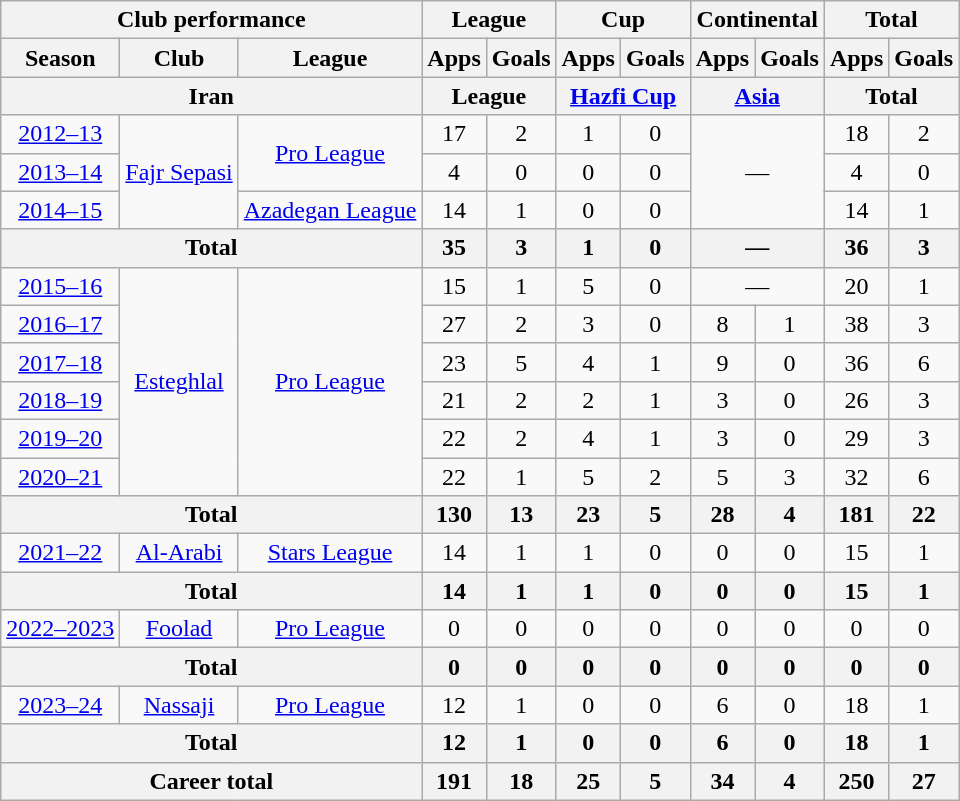<table class="wikitable" style="text-align:center">
<tr>
<th colspan=3>Club performance</th>
<th colspan=2>League</th>
<th colspan=2>Cup</th>
<th colspan=2>Continental</th>
<th colspan=2>Total</th>
</tr>
<tr>
<th>Season</th>
<th>Club</th>
<th>League</th>
<th>Apps</th>
<th>Goals</th>
<th>Apps</th>
<th>Goals</th>
<th>Apps</th>
<th>Goals</th>
<th>Apps</th>
<th>Goals</th>
</tr>
<tr>
<th colspan=3>Iran</th>
<th colspan=2>League</th>
<th colspan=2><a href='#'>Hazfi Cup</a></th>
<th colspan=2><a href='#'>Asia</a></th>
<th colspan=2>Total</th>
</tr>
<tr>
<td><a href='#'>2012–13</a></td>
<td rowspan="3"><a href='#'>Fajr Sepasi</a></td>
<td rowspan="2"><a href='#'>Pro League</a></td>
<td>17</td>
<td>2</td>
<td>1</td>
<td>0</td>
<td colspan="2" rowspan="3">—</td>
<td>18</td>
<td>2</td>
</tr>
<tr>
<td><a href='#'>2013–14</a></td>
<td>4</td>
<td>0</td>
<td>0</td>
<td>0</td>
<td>4</td>
<td>0</td>
</tr>
<tr>
<td><a href='#'>2014–15</a></td>
<td rowspan="1"><a href='#'>Azadegan League</a></td>
<td>14</td>
<td>1</td>
<td>0</td>
<td>0</td>
<td>14</td>
<td>1</td>
</tr>
<tr>
<th colspan="3">Total</th>
<th>35</th>
<th>3</th>
<th>1</th>
<th>0</th>
<th colspan="2">—</th>
<th>36</th>
<th>3</th>
</tr>
<tr>
<td><a href='#'>2015–16</a></td>
<td rowspan="6"><a href='#'>Esteghlal</a></td>
<td rowspan="6"><a href='#'>Pro League</a></td>
<td>15</td>
<td>1</td>
<td>5</td>
<td>0</td>
<td colspan="2">—</td>
<td>20</td>
<td>1</td>
</tr>
<tr>
<td><a href='#'>2016–17</a></td>
<td>27</td>
<td>2</td>
<td>3</td>
<td>0</td>
<td>8</td>
<td>1</td>
<td>38</td>
<td>3</td>
</tr>
<tr>
<td><a href='#'>2017–18</a></td>
<td>23</td>
<td>5</td>
<td>4</td>
<td>1</td>
<td>9</td>
<td>0</td>
<td>36</td>
<td>6</td>
</tr>
<tr>
<td><a href='#'>2018–19</a></td>
<td>21</td>
<td>2</td>
<td>2</td>
<td>1</td>
<td>3</td>
<td>0</td>
<td>26</td>
<td>3</td>
</tr>
<tr>
<td><a href='#'>2019–20</a></td>
<td>22</td>
<td>2</td>
<td>4</td>
<td>1</td>
<td>3</td>
<td>0</td>
<td>29</td>
<td>3</td>
</tr>
<tr>
<td><a href='#'>2020–21</a></td>
<td>22</td>
<td>1</td>
<td>5</td>
<td>2</td>
<td>5</td>
<td>3</td>
<td>32</td>
<td>6</td>
</tr>
<tr>
<th colspan="3">Total</th>
<th>130</th>
<th>13</th>
<th>23</th>
<th>5</th>
<th>28</th>
<th>4</th>
<th>181</th>
<th>22</th>
</tr>
<tr>
<td><a href='#'>2021–22</a></td>
<td><a href='#'>Al-Arabi</a></td>
<td><a href='#'>Stars League</a></td>
<td>14</td>
<td>1</td>
<td>1</td>
<td>0</td>
<td>0</td>
<td>0</td>
<td>15</td>
<td>1</td>
</tr>
<tr>
<th Colspan="3">Total</th>
<th>14</th>
<th>1</th>
<th>1</th>
<th>0</th>
<th>0</th>
<th>0</th>
<th>15</th>
<th>1</th>
</tr>
<tr>
<td><a href='#'>2022–2023</a></td>
<td><a href='#'>Foolad</a></td>
<td><a href='#'>Pro League</a></td>
<td>0</td>
<td>0</td>
<td>0</td>
<td>0</td>
<td>0</td>
<td>0</td>
<td>0</td>
<td>0</td>
</tr>
<tr>
<th Colspan="3">Total</th>
<th>0</th>
<th>0</th>
<th>0</th>
<th>0</th>
<th>0</th>
<th>0</th>
<th>0</th>
<th>0</th>
</tr>
<tr>
<td><a href='#'>2023–24</a></td>
<td><a href='#'>Nassaji</a></td>
<td><a href='#'>Pro League</a></td>
<td>12</td>
<td>1</td>
<td>0</td>
<td>0</td>
<td>6</td>
<td>0</td>
<td>18</td>
<td>1</td>
</tr>
<tr>
<th Colspan="3">Total</th>
<th>12</th>
<th>1</th>
<th>0</th>
<th>0</th>
<th>6</th>
<th>0</th>
<th>18</th>
<th>1</th>
</tr>
<tr>
<th colspan="3">Career total</th>
<th>191</th>
<th>18</th>
<th>25</th>
<th>5</th>
<th>34</th>
<th>4</th>
<th>250</th>
<th>27</th>
</tr>
</table>
